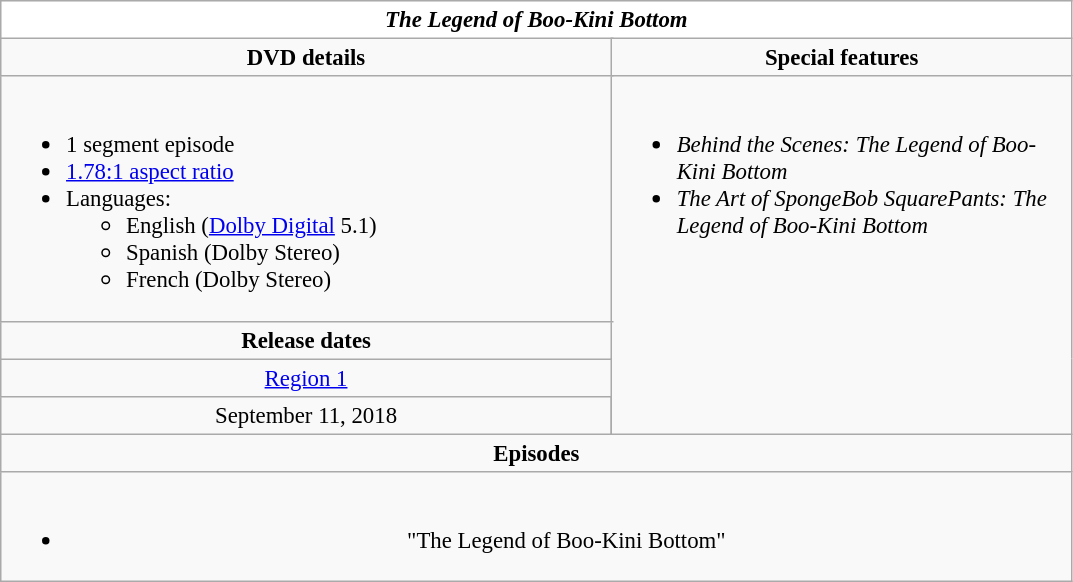<table class="wikitable" style="font-size: 95%;">
<tr style="background:#FFF; color:#000;">
<td colspan="4" align="center"><strong><em>The Legend of Boo-Kini Bottom </em></strong></td>
</tr>
<tr valign="top">
<td style="text-align:center; width:400px;" colspan="3"><strong>DVD details</strong></td>
<td style="width:300px; text-align:center;"><strong>Special features</strong></td>
</tr>
<tr valign="top">
<td colspan="3" style="text-align:left; width:400px;"><br><ul><li>1 segment episode</li><li><a href='#'>1.78:1 aspect ratio</a></li><li>Languages:<ul><li>English (<a href='#'>Dolby Digital</a> 5.1)</li><li>Spanish (Dolby Stereo)</li><li>French (Dolby Stereo)</li></ul></li></ul></td>
<td rowspan="4" style="text-align:left; width:300px;"><br><ul><li><em>Behind the Scenes: The Legend of Boo-Kini Bottom</em></li><li><em>The Art of SpongeBob SquarePants: The Legend of Boo-Kini Bottom</em></li></ul></td>
</tr>
<tr>
<td colspan="3" style="text-align:center;"><strong>Release dates</strong></td>
</tr>
<tr>
<td colspan="3" style="text-align:center;"><a href='#'>Region 1</a></td>
</tr>
<tr style="text-align:center;">
<td>September 11, 2018</td>
</tr>
<tr>
<td style="text-align:center; width:400px;" colspan="4"><strong>Episodes</strong></td>
</tr>
<tr>
<td style="text-align:center; width:400px;" colspan="4"><br><ul><li>"The Legend of Boo-Kini Bottom"</li></ul></td>
</tr>
</table>
